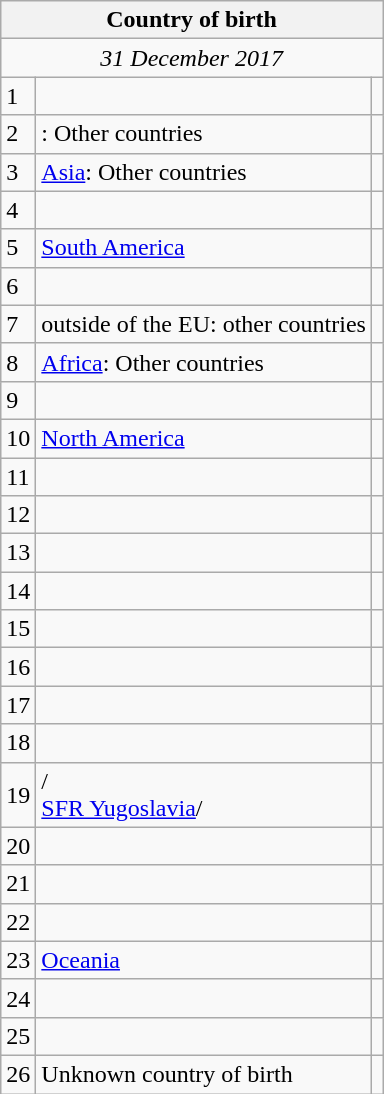<table class="wikitable collapsible collapsed">
<tr>
<th colspan=3>Country of birth</th>
</tr>
<tr>
<td colspan=3 style="text-align:center;"><em>31 December 2017</em></td>
</tr>
<tr>
<td>1</td>
<td></td>
<td align=right></td>
</tr>
<tr>
<td>2</td>
<td>: Other countries</td>
<td align=right></td>
</tr>
<tr>
<td>3</td>
<td><a href='#'>Asia</a>: Other countries</td>
<td align=right></td>
</tr>
<tr>
<td>4</td>
<td></td>
<td align=right></td>
</tr>
<tr>
<td>5</td>
<td><a href='#'>South America</a></td>
<td align=right></td>
</tr>
<tr>
<td>6</td>
<td></td>
<td align=right></td>
</tr>
<tr>
<td>7</td>
<td> outside of the EU: other countries</td>
<td align=right></td>
</tr>
<tr>
<td>8</td>
<td><a href='#'>Africa</a>: Other countries</td>
<td align=right></td>
</tr>
<tr>
<td>9</td>
<td></td>
<td align=right></td>
</tr>
<tr>
<td>10</td>
<td><a href='#'>North America</a></td>
<td align=right></td>
</tr>
<tr>
<td>11</td>
<td></td>
<td align=right></td>
</tr>
<tr>
<td>12</td>
<td></td>
<td align=right></td>
</tr>
<tr>
<td>13</td>
<td></td>
<td align=right></td>
</tr>
<tr>
<td>14</td>
<td></td>
<td align=right></td>
</tr>
<tr>
<td>15</td>
<td></td>
<td align=right></td>
</tr>
<tr>
<td>16</td>
<td></td>
<td align=right></td>
</tr>
<tr>
<td>17</td>
<td></td>
<td align=right></td>
</tr>
<tr>
<td>18</td>
<td></td>
<td align=right></td>
</tr>
<tr>
<td>19</td>
<td>/<br><a href='#'>SFR Yugoslavia</a>/</td>
<td align=right></td>
</tr>
<tr>
<td>20</td>
<td></td>
<td align=right></td>
</tr>
<tr>
<td>21</td>
<td></td>
<td align=right></td>
</tr>
<tr>
<td>22</td>
<td></td>
<td align=right></td>
</tr>
<tr>
<td>23</td>
<td><a href='#'>Oceania</a></td>
<td align=right></td>
</tr>
<tr>
<td>24</td>
<td></td>
<td align=right></td>
</tr>
<tr>
<td>25</td>
<td></td>
<td align=right></td>
</tr>
<tr>
<td>26</td>
<td>Unknown country of birth</td>
<td align=right></td>
</tr>
</table>
